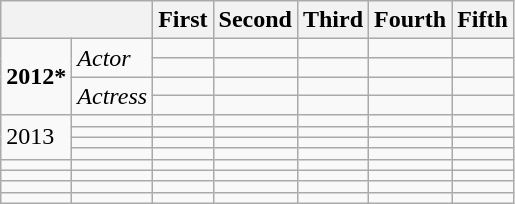<table class="wikitable">
<tr>
<th colspan="2"></th>
<th>First</th>
<th>Second</th>
<th>Third</th>
<th>Fourth</th>
<th>Fifth</th>
</tr>
<tr>
<td rowspan="4"><strong>2012*</strong></td>
<td rowspan="2"><em>Actor</em></td>
<td></td>
<td></td>
<td></td>
<td></td>
<td></td>
</tr>
<tr>
<td></td>
<td></td>
<td></td>
<td></td>
<td></td>
</tr>
<tr>
<td rowspan="2"><em>Actress</em></td>
<td></td>
<td></td>
<td></td>
<td></td>
<td></td>
</tr>
<tr>
<td></td>
<td></td>
<td></td>
<td></td>
<td></td>
</tr>
<tr>
<td rowspan="4">2013</td>
<td></td>
<td></td>
<td></td>
<td></td>
<td></td>
<td></td>
</tr>
<tr>
<td></td>
<td></td>
<td></td>
<td></td>
<td></td>
<td></td>
</tr>
<tr>
<td></td>
<td></td>
<td></td>
<td></td>
<td></td>
<td></td>
</tr>
<tr>
<td></td>
<td></td>
<td></td>
<td></td>
<td></td>
<td></td>
</tr>
<tr>
<td></td>
<td></td>
<td></td>
<td></td>
<td></td>
<td></td>
<td></td>
</tr>
<tr>
<td></td>
<td></td>
<td></td>
<td></td>
<td></td>
<td></td>
<td></td>
</tr>
<tr>
<td></td>
<td></td>
<td></td>
<td></td>
<td></td>
<td></td>
<td></td>
</tr>
<tr>
<td></td>
<td></td>
<td></td>
<td></td>
<td></td>
<td></td>
<td></td>
</tr>
</table>
